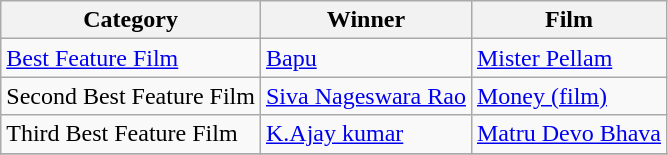<table class="wikitable">
<tr>
<th>Category</th>
<th>Winner</th>
<th>Film</th>
</tr>
<tr>
<td><a href='#'>Best Feature Film</a></td>
<td><a href='#'>Bapu</a></td>
<td><a href='#'>Mister Pellam</a></td>
</tr>
<tr>
<td>Second Best Feature Film</td>
<td><a href='#'>Siva Nageswara Rao</a></td>
<td><a href='#'>Money (film)</a></td>
</tr>
<tr>
<td>Third Best Feature Film</td>
<td><a href='#'>K.Ajay kumar</a></td>
<td><a href='#'>Matru Devo Bhava</a></td>
</tr>
<tr>
</tr>
</table>
